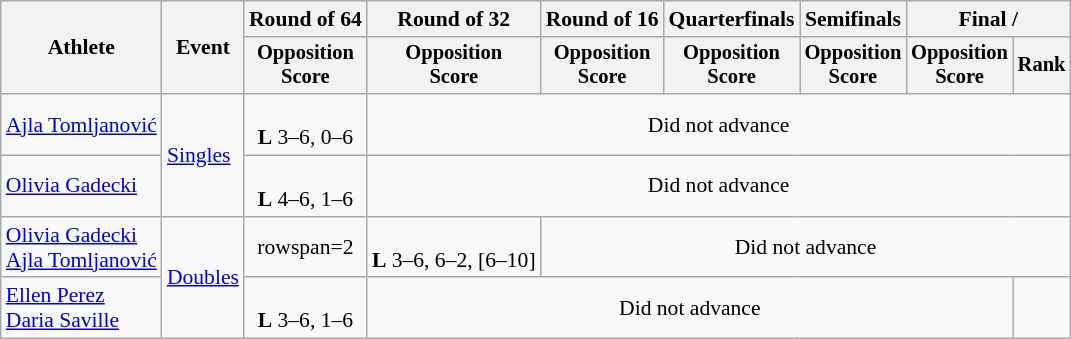<table class=wikitable style=font-size:90%;text-align:center>
<tr>
<th rowspan=2>Athlete</th>
<th rowspan=2>Event</th>
<th>Round of 64</th>
<th>Round of 32</th>
<th>Round of 16</th>
<th>Quarterfinals</th>
<th>Semifinals</th>
<th colspan=2>Final / </th>
</tr>
<tr style=font-size:95%>
<th>Opposition<br>Score</th>
<th>Opposition<br>Score</th>
<th>Opposition<br>Score</th>
<th>Opposition<br>Score</th>
<th>Opposition<br>Score</th>
<th>Opposition<br>Score</th>
<th>Rank</th>
</tr>
<tr>
<td align=left><a href='#'>Ajla Tomljanović</a></td>
<td rowspan=2 align=left><a href='#'>Singles</a></td>
<td><br><strong>L</strong> 3–6, 0–6</td>
<td colspan=6>Did not advance</td>
</tr>
<tr>
<td align=left><a href='#'>Olivia Gadecki</a></td>
<td><br><strong>L</strong> 4–6, 1–6</td>
<td colspan=6>Did not advance</td>
</tr>
<tr>
<td align=left><a href='#'>Olivia Gadecki</a><br><a href='#'>Ajla Tomljanović</a></td>
<td align=left rowspan=2><a href='#'>Doubles</a></td>
<td>rowspan=2 </td>
<td><br><strong>L</strong> 3–6, 6–2, [6–10]</td>
<td colspan=5>Did not advance</td>
</tr>
<tr>
<td align=left><a href='#'>Ellen Perez</a><br><a href='#'>Daria Saville</a></td>
<td><br><strong>L</strong> 3–6, 1–6</td>
<td colspan=5>Did not advance</td>
</tr>
</table>
